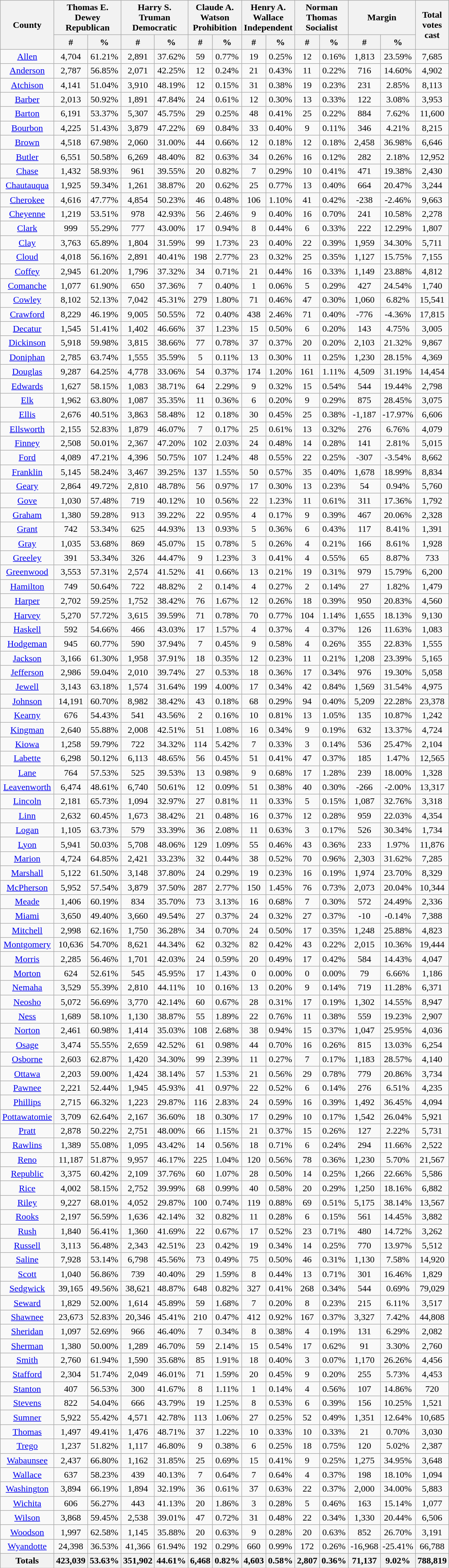<table width="60%"  class="wikitable sortable" style="text-align:center">
<tr>
<th style="text-align:center;" rowspan="2">County</th>
<th style="text-align:center;" colspan="2">Thomas E. Dewey<br>Republican</th>
<th style="text-align:center;" colspan="2">Harry S. Truman<br>Democratic</th>
<th style="text-align:center;" colspan="2">Claude A. Watson<br>Prohibition</th>
<th style="text-align:center;" colspan="2">Henry A. Wallace<br>Independent</th>
<th style="text-align:center;" colspan="2">Norman Thomas<br>Socialist</th>
<th style="text-align:center;" colspan="2">Margin</th>
<th rowspan="2" style="text-align:center;">Total votes cast</th>
</tr>
<tr>
<th style="text-align:center;" data-sort-type="number">#</th>
<th style="text-align:center;" data-sort-type="number">%</th>
<th style="text-align:center;" data-sort-type="number">#</th>
<th style="text-align:center;" data-sort-type="number">%</th>
<th style="text-align:center;" data-sort-type="number">#</th>
<th style="text-align:center;" data-sort-type="number">%</th>
<th style="text-align:center;" data-sort-type="number">#</th>
<th style="text-align:center;" data-sort-type="number">%</th>
<th style="text-align:center;" data-sort-type="number">#</th>
<th style="text-align:center;" data-sort-type="number">%</th>
<th style="text-align:center;" data-sort-type="number">#</th>
<th style="text-align:center;" data-sort-type="number">%</th>
</tr>
<tr style="text-align:center;">
<td><a href='#'>Allen</a></td>
<td>4,704</td>
<td>61.21%</td>
<td>2,891</td>
<td>37.62%</td>
<td>59</td>
<td>0.77%</td>
<td>19</td>
<td>0.25%</td>
<td>12</td>
<td>0.16%</td>
<td>1,813</td>
<td>23.59%</td>
<td>7,685</td>
</tr>
<tr style="text-align:center;">
<td><a href='#'>Anderson</a></td>
<td>2,787</td>
<td>56.85%</td>
<td>2,071</td>
<td>42.25%</td>
<td>12</td>
<td>0.24%</td>
<td>21</td>
<td>0.43%</td>
<td>11</td>
<td>0.22%</td>
<td>716</td>
<td>14.60%</td>
<td>4,902</td>
</tr>
<tr style="text-align:center;">
<td><a href='#'>Atchison</a></td>
<td>4,141</td>
<td>51.04%</td>
<td>3,910</td>
<td>48.19%</td>
<td>12</td>
<td>0.15%</td>
<td>31</td>
<td>0.38%</td>
<td>19</td>
<td>0.23%</td>
<td>231</td>
<td>2.85%</td>
<td>8,113</td>
</tr>
<tr style="text-align:center;">
<td><a href='#'>Barber</a></td>
<td>2,013</td>
<td>50.92%</td>
<td>1,891</td>
<td>47.84%</td>
<td>24</td>
<td>0.61%</td>
<td>12</td>
<td>0.30%</td>
<td>13</td>
<td>0.33%</td>
<td>122</td>
<td>3.08%</td>
<td>3,953</td>
</tr>
<tr style="text-align:center;">
<td><a href='#'>Barton</a></td>
<td>6,191</td>
<td>53.37%</td>
<td>5,307</td>
<td>45.75%</td>
<td>29</td>
<td>0.25%</td>
<td>48</td>
<td>0.41%</td>
<td>25</td>
<td>0.22%</td>
<td>884</td>
<td>7.62%</td>
<td>11,600</td>
</tr>
<tr style="text-align:center;">
<td><a href='#'>Bourbon</a></td>
<td>4,225</td>
<td>51.43%</td>
<td>3,879</td>
<td>47.22%</td>
<td>69</td>
<td>0.84%</td>
<td>33</td>
<td>0.40%</td>
<td>9</td>
<td>0.11%</td>
<td>346</td>
<td>4.21%</td>
<td>8,215</td>
</tr>
<tr style="text-align:center;">
<td><a href='#'>Brown</a></td>
<td>4,518</td>
<td>67.98%</td>
<td>2,060</td>
<td>31.00%</td>
<td>44</td>
<td>0.66%</td>
<td>12</td>
<td>0.18%</td>
<td>12</td>
<td>0.18%</td>
<td>2,458</td>
<td>36.98%</td>
<td>6,646</td>
</tr>
<tr style="text-align:center;">
<td><a href='#'>Butler</a></td>
<td>6,551</td>
<td>50.58%</td>
<td>6,269</td>
<td>48.40%</td>
<td>82</td>
<td>0.63%</td>
<td>34</td>
<td>0.26%</td>
<td>16</td>
<td>0.12%</td>
<td>282</td>
<td>2.18%</td>
<td>12,952</td>
</tr>
<tr style="text-align:center;">
<td><a href='#'>Chase</a></td>
<td>1,432</td>
<td>58.93%</td>
<td>961</td>
<td>39.55%</td>
<td>20</td>
<td>0.82%</td>
<td>7</td>
<td>0.29%</td>
<td>10</td>
<td>0.41%</td>
<td>471</td>
<td>19.38%</td>
<td>2,430</td>
</tr>
<tr style="text-align:center;">
<td><a href='#'>Chautauqua</a></td>
<td>1,925</td>
<td>59.34%</td>
<td>1,261</td>
<td>38.87%</td>
<td>20</td>
<td>0.62%</td>
<td>25</td>
<td>0.77%</td>
<td>13</td>
<td>0.40%</td>
<td>664</td>
<td>20.47%</td>
<td>3,244</td>
</tr>
<tr style="text-align:center;">
<td><a href='#'>Cherokee</a></td>
<td>4,616</td>
<td>47.77%</td>
<td>4,854</td>
<td>50.23%</td>
<td>46</td>
<td>0.48%</td>
<td>106</td>
<td>1.10%</td>
<td>41</td>
<td>0.42%</td>
<td>-238</td>
<td>-2.46%</td>
<td>9,663</td>
</tr>
<tr style="text-align:center;">
<td><a href='#'>Cheyenne</a></td>
<td>1,219</td>
<td>53.51%</td>
<td>978</td>
<td>42.93%</td>
<td>56</td>
<td>2.46%</td>
<td>9</td>
<td>0.40%</td>
<td>16</td>
<td>0.70%</td>
<td>241</td>
<td>10.58%</td>
<td>2,278</td>
</tr>
<tr style="text-align:center;">
<td><a href='#'>Clark</a></td>
<td>999</td>
<td>55.29%</td>
<td>777</td>
<td>43.00%</td>
<td>17</td>
<td>0.94%</td>
<td>8</td>
<td>0.44%</td>
<td>6</td>
<td>0.33%</td>
<td>222</td>
<td>12.29%</td>
<td>1,807</td>
</tr>
<tr style="text-align:center;">
<td><a href='#'>Clay</a></td>
<td>3,763</td>
<td>65.89%</td>
<td>1,804</td>
<td>31.59%</td>
<td>99</td>
<td>1.73%</td>
<td>23</td>
<td>0.40%</td>
<td>22</td>
<td>0.39%</td>
<td>1,959</td>
<td>34.30%</td>
<td>5,711</td>
</tr>
<tr style="text-align:center;">
<td><a href='#'>Cloud</a></td>
<td>4,018</td>
<td>56.16%</td>
<td>2,891</td>
<td>40.41%</td>
<td>198</td>
<td>2.77%</td>
<td>23</td>
<td>0.32%</td>
<td>25</td>
<td>0.35%</td>
<td>1,127</td>
<td>15.75%</td>
<td>7,155</td>
</tr>
<tr style="text-align:center;">
<td><a href='#'>Coffey</a></td>
<td>2,945</td>
<td>61.20%</td>
<td>1,796</td>
<td>37.32%</td>
<td>34</td>
<td>0.71%</td>
<td>21</td>
<td>0.44%</td>
<td>16</td>
<td>0.33%</td>
<td>1,149</td>
<td>23.88%</td>
<td>4,812</td>
</tr>
<tr style="text-align:center;">
<td><a href='#'>Comanche</a></td>
<td>1,077</td>
<td>61.90%</td>
<td>650</td>
<td>37.36%</td>
<td>7</td>
<td>0.40%</td>
<td>1</td>
<td>0.06%</td>
<td>5</td>
<td>0.29%</td>
<td>427</td>
<td>24.54%</td>
<td>1,740</td>
</tr>
<tr style="text-align:center;">
<td><a href='#'>Cowley</a></td>
<td>8,102</td>
<td>52.13%</td>
<td>7,042</td>
<td>45.31%</td>
<td>279</td>
<td>1.80%</td>
<td>71</td>
<td>0.46%</td>
<td>47</td>
<td>0.30%</td>
<td>1,060</td>
<td>6.82%</td>
<td>15,541</td>
</tr>
<tr style="text-align:center;">
<td><a href='#'>Crawford</a></td>
<td>8,229</td>
<td>46.19%</td>
<td>9,005</td>
<td>50.55%</td>
<td>72</td>
<td>0.40%</td>
<td>438</td>
<td>2.46%</td>
<td>71</td>
<td>0.40%</td>
<td>-776</td>
<td>-4.36%</td>
<td>17,815</td>
</tr>
<tr style="text-align:center;">
<td><a href='#'>Decatur</a></td>
<td>1,545</td>
<td>51.41%</td>
<td>1,402</td>
<td>46.66%</td>
<td>37</td>
<td>1.23%</td>
<td>15</td>
<td>0.50%</td>
<td>6</td>
<td>0.20%</td>
<td>143</td>
<td>4.75%</td>
<td>3,005</td>
</tr>
<tr style="text-align:center;">
<td><a href='#'>Dickinson</a></td>
<td>5,918</td>
<td>59.98%</td>
<td>3,815</td>
<td>38.66%</td>
<td>77</td>
<td>0.78%</td>
<td>37</td>
<td>0.37%</td>
<td>20</td>
<td>0.20%</td>
<td>2,103</td>
<td>21.32%</td>
<td>9,867</td>
</tr>
<tr style="text-align:center;">
<td><a href='#'>Doniphan</a></td>
<td>2,785</td>
<td>63.74%</td>
<td>1,555</td>
<td>35.59%</td>
<td>5</td>
<td>0.11%</td>
<td>13</td>
<td>0.30%</td>
<td>11</td>
<td>0.25%</td>
<td>1,230</td>
<td>28.15%</td>
<td>4,369</td>
</tr>
<tr style="text-align:center;">
<td><a href='#'>Douglas</a></td>
<td>9,287</td>
<td>64.25%</td>
<td>4,778</td>
<td>33.06%</td>
<td>54</td>
<td>0.37%</td>
<td>174</td>
<td>1.20%</td>
<td>161</td>
<td>1.11%</td>
<td>4,509</td>
<td>31.19%</td>
<td>14,454</td>
</tr>
<tr style="text-align:center;">
<td><a href='#'>Edwards</a></td>
<td>1,627</td>
<td>58.15%</td>
<td>1,083</td>
<td>38.71%</td>
<td>64</td>
<td>2.29%</td>
<td>9</td>
<td>0.32%</td>
<td>15</td>
<td>0.54%</td>
<td>544</td>
<td>19.44%</td>
<td>2,798</td>
</tr>
<tr style="text-align:center;">
<td><a href='#'>Elk</a></td>
<td>1,962</td>
<td>63.80%</td>
<td>1,087</td>
<td>35.35%</td>
<td>11</td>
<td>0.36%</td>
<td>6</td>
<td>0.20%</td>
<td>9</td>
<td>0.29%</td>
<td>875</td>
<td>28.45%</td>
<td>3,075</td>
</tr>
<tr style="text-align:center;">
<td><a href='#'>Ellis</a></td>
<td>2,676</td>
<td>40.51%</td>
<td>3,863</td>
<td>58.48%</td>
<td>12</td>
<td>0.18%</td>
<td>30</td>
<td>0.45%</td>
<td>25</td>
<td>0.38%</td>
<td>-1,187</td>
<td>-17.97%</td>
<td>6,606</td>
</tr>
<tr style="text-align:center;">
<td><a href='#'>Ellsworth</a></td>
<td>2,155</td>
<td>52.83%</td>
<td>1,879</td>
<td>46.07%</td>
<td>7</td>
<td>0.17%</td>
<td>25</td>
<td>0.61%</td>
<td>13</td>
<td>0.32%</td>
<td>276</td>
<td>6.76%</td>
<td>4,079</td>
</tr>
<tr style="text-align:center;">
<td><a href='#'>Finney</a></td>
<td>2,508</td>
<td>50.01%</td>
<td>2,367</td>
<td>47.20%</td>
<td>102</td>
<td>2.03%</td>
<td>24</td>
<td>0.48%</td>
<td>14</td>
<td>0.28%</td>
<td>141</td>
<td>2.81%</td>
<td>5,015</td>
</tr>
<tr style="text-align:center;">
<td><a href='#'>Ford</a></td>
<td>4,089</td>
<td>47.21%</td>
<td>4,396</td>
<td>50.75%</td>
<td>107</td>
<td>1.24%</td>
<td>48</td>
<td>0.55%</td>
<td>22</td>
<td>0.25%</td>
<td>-307</td>
<td>-3.54%</td>
<td>8,662</td>
</tr>
<tr style="text-align:center;">
<td><a href='#'>Franklin</a></td>
<td>5,145</td>
<td>58.24%</td>
<td>3,467</td>
<td>39.25%</td>
<td>137</td>
<td>1.55%</td>
<td>50</td>
<td>0.57%</td>
<td>35</td>
<td>0.40%</td>
<td>1,678</td>
<td>18.99%</td>
<td>8,834</td>
</tr>
<tr style="text-align:center;">
<td><a href='#'>Geary</a></td>
<td>2,864</td>
<td>49.72%</td>
<td>2,810</td>
<td>48.78%</td>
<td>56</td>
<td>0.97%</td>
<td>17</td>
<td>0.30%</td>
<td>13</td>
<td>0.23%</td>
<td>54</td>
<td>0.94%</td>
<td>5,760</td>
</tr>
<tr style="text-align:center;">
<td><a href='#'>Gove</a></td>
<td>1,030</td>
<td>57.48%</td>
<td>719</td>
<td>40.12%</td>
<td>10</td>
<td>0.56%</td>
<td>22</td>
<td>1.23%</td>
<td>11</td>
<td>0.61%</td>
<td>311</td>
<td>17.36%</td>
<td>1,792</td>
</tr>
<tr style="text-align:center;">
<td><a href='#'>Graham</a></td>
<td>1,380</td>
<td>59.28%</td>
<td>913</td>
<td>39.22%</td>
<td>22</td>
<td>0.95%</td>
<td>4</td>
<td>0.17%</td>
<td>9</td>
<td>0.39%</td>
<td>467</td>
<td>20.06%</td>
<td>2,328</td>
</tr>
<tr style="text-align:center;">
<td><a href='#'>Grant</a></td>
<td>742</td>
<td>53.34%</td>
<td>625</td>
<td>44.93%</td>
<td>13</td>
<td>0.93%</td>
<td>5</td>
<td>0.36%</td>
<td>6</td>
<td>0.43%</td>
<td>117</td>
<td>8.41%</td>
<td>1,391</td>
</tr>
<tr style="text-align:center;">
<td><a href='#'>Gray</a></td>
<td>1,035</td>
<td>53.68%</td>
<td>869</td>
<td>45.07%</td>
<td>15</td>
<td>0.78%</td>
<td>5</td>
<td>0.26%</td>
<td>4</td>
<td>0.21%</td>
<td>166</td>
<td>8.61%</td>
<td>1,928</td>
</tr>
<tr style="text-align:center;">
<td><a href='#'>Greeley</a></td>
<td>391</td>
<td>53.34%</td>
<td>326</td>
<td>44.47%</td>
<td>9</td>
<td>1.23%</td>
<td>3</td>
<td>0.41%</td>
<td>4</td>
<td>0.55%</td>
<td>65</td>
<td>8.87%</td>
<td>733</td>
</tr>
<tr style="text-align:center;">
<td><a href='#'>Greenwood</a></td>
<td>3,553</td>
<td>57.31%</td>
<td>2,574</td>
<td>41.52%</td>
<td>41</td>
<td>0.66%</td>
<td>13</td>
<td>0.21%</td>
<td>19</td>
<td>0.31%</td>
<td>979</td>
<td>15.79%</td>
<td>6,200</td>
</tr>
<tr style="text-align:center;">
<td><a href='#'>Hamilton</a></td>
<td>749</td>
<td>50.64%</td>
<td>722</td>
<td>48.82%</td>
<td>2</td>
<td>0.14%</td>
<td>4</td>
<td>0.27%</td>
<td>2</td>
<td>0.14%</td>
<td>27</td>
<td>1.82%</td>
<td>1,479</td>
</tr>
<tr style="text-align:center;">
<td><a href='#'>Harper</a></td>
<td>2,702</td>
<td>59.25%</td>
<td>1,752</td>
<td>38.42%</td>
<td>76</td>
<td>1.67%</td>
<td>12</td>
<td>0.26%</td>
<td>18</td>
<td>0.39%</td>
<td>950</td>
<td>20.83%</td>
<td>4,560</td>
</tr>
<tr style="text-align:center;">
<td><a href='#'>Harvey</a></td>
<td>5,270</td>
<td>57.72%</td>
<td>3,615</td>
<td>39.59%</td>
<td>71</td>
<td>0.78%</td>
<td>70</td>
<td>0.77%</td>
<td>104</td>
<td>1.14%</td>
<td>1,655</td>
<td>18.13%</td>
<td>9,130</td>
</tr>
<tr style="text-align:center;">
<td><a href='#'>Haskell</a></td>
<td>592</td>
<td>54.66%</td>
<td>466</td>
<td>43.03%</td>
<td>17</td>
<td>1.57%</td>
<td>4</td>
<td>0.37%</td>
<td>4</td>
<td>0.37%</td>
<td>126</td>
<td>11.63%</td>
<td>1,083</td>
</tr>
<tr style="text-align:center;">
<td><a href='#'>Hodgeman</a></td>
<td>945</td>
<td>60.77%</td>
<td>590</td>
<td>37.94%</td>
<td>7</td>
<td>0.45%</td>
<td>9</td>
<td>0.58%</td>
<td>4</td>
<td>0.26%</td>
<td>355</td>
<td>22.83%</td>
<td>1,555</td>
</tr>
<tr style="text-align:center;">
<td><a href='#'>Jackson</a></td>
<td>3,166</td>
<td>61.30%</td>
<td>1,958</td>
<td>37.91%</td>
<td>18</td>
<td>0.35%</td>
<td>12</td>
<td>0.23%</td>
<td>11</td>
<td>0.21%</td>
<td>1,208</td>
<td>23.39%</td>
<td>5,165</td>
</tr>
<tr style="text-align:center;">
<td><a href='#'>Jefferson</a></td>
<td>2,986</td>
<td>59.04%</td>
<td>2,010</td>
<td>39.74%</td>
<td>27</td>
<td>0.53%</td>
<td>18</td>
<td>0.36%</td>
<td>17</td>
<td>0.34%</td>
<td>976</td>
<td>19.30%</td>
<td>5,058</td>
</tr>
<tr style="text-align:center;">
<td><a href='#'>Jewell</a></td>
<td>3,143</td>
<td>63.18%</td>
<td>1,574</td>
<td>31.64%</td>
<td>199</td>
<td>4.00%</td>
<td>17</td>
<td>0.34%</td>
<td>42</td>
<td>0.84%</td>
<td>1,569</td>
<td>31.54%</td>
<td>4,975</td>
</tr>
<tr style="text-align:center;">
<td><a href='#'>Johnson</a></td>
<td>14,191</td>
<td>60.70%</td>
<td>8,982</td>
<td>38.42%</td>
<td>43</td>
<td>0.18%</td>
<td>68</td>
<td>0.29%</td>
<td>94</td>
<td>0.40%</td>
<td>5,209</td>
<td>22.28%</td>
<td>23,378</td>
</tr>
<tr style="text-align:center;">
<td><a href='#'>Kearny</a></td>
<td>676</td>
<td>54.43%</td>
<td>541</td>
<td>43.56%</td>
<td>2</td>
<td>0.16%</td>
<td>10</td>
<td>0.81%</td>
<td>13</td>
<td>1.05%</td>
<td>135</td>
<td>10.87%</td>
<td>1,242</td>
</tr>
<tr style="text-align:center;">
<td><a href='#'>Kingman</a></td>
<td>2,640</td>
<td>55.88%</td>
<td>2,008</td>
<td>42.51%</td>
<td>51</td>
<td>1.08%</td>
<td>16</td>
<td>0.34%</td>
<td>9</td>
<td>0.19%</td>
<td>632</td>
<td>13.37%</td>
<td>4,724</td>
</tr>
<tr style="text-align:center;">
<td><a href='#'>Kiowa</a></td>
<td>1,258</td>
<td>59.79%</td>
<td>722</td>
<td>34.32%</td>
<td>114</td>
<td>5.42%</td>
<td>7</td>
<td>0.33%</td>
<td>3</td>
<td>0.14%</td>
<td>536</td>
<td>25.47%</td>
<td>2,104</td>
</tr>
<tr style="text-align:center;">
<td><a href='#'>Labette</a></td>
<td>6,298</td>
<td>50.12%</td>
<td>6,113</td>
<td>48.65%</td>
<td>56</td>
<td>0.45%</td>
<td>51</td>
<td>0.41%</td>
<td>47</td>
<td>0.37%</td>
<td>185</td>
<td>1.47%</td>
<td>12,565</td>
</tr>
<tr style="text-align:center;">
<td><a href='#'>Lane</a></td>
<td>764</td>
<td>57.53%</td>
<td>525</td>
<td>39.53%</td>
<td>13</td>
<td>0.98%</td>
<td>9</td>
<td>0.68%</td>
<td>17</td>
<td>1.28%</td>
<td>239</td>
<td>18.00%</td>
<td>1,328</td>
</tr>
<tr style="text-align:center;">
<td><a href='#'>Leavenworth</a></td>
<td>6,474</td>
<td>48.61%</td>
<td>6,740</td>
<td>50.61%</td>
<td>12</td>
<td>0.09%</td>
<td>51</td>
<td>0.38%</td>
<td>40</td>
<td>0.30%</td>
<td>-266</td>
<td>-2.00%</td>
<td>13,317</td>
</tr>
<tr style="text-align:center;">
<td><a href='#'>Lincoln</a></td>
<td>2,181</td>
<td>65.73%</td>
<td>1,094</td>
<td>32.97%</td>
<td>27</td>
<td>0.81%</td>
<td>11</td>
<td>0.33%</td>
<td>5</td>
<td>0.15%</td>
<td>1,087</td>
<td>32.76%</td>
<td>3,318</td>
</tr>
<tr style="text-align:center;">
<td><a href='#'>Linn</a></td>
<td>2,632</td>
<td>60.45%</td>
<td>1,673</td>
<td>38.42%</td>
<td>21</td>
<td>0.48%</td>
<td>16</td>
<td>0.37%</td>
<td>12</td>
<td>0.28%</td>
<td>959</td>
<td>22.03%</td>
<td>4,354</td>
</tr>
<tr style="text-align:center;">
<td><a href='#'>Logan</a></td>
<td>1,105</td>
<td>63.73%</td>
<td>579</td>
<td>33.39%</td>
<td>36</td>
<td>2.08%</td>
<td>11</td>
<td>0.63%</td>
<td>3</td>
<td>0.17%</td>
<td>526</td>
<td>30.34%</td>
<td>1,734</td>
</tr>
<tr style="text-align:center;">
<td><a href='#'>Lyon</a></td>
<td>5,941</td>
<td>50.03%</td>
<td>5,708</td>
<td>48.06%</td>
<td>129</td>
<td>1.09%</td>
<td>55</td>
<td>0.46%</td>
<td>43</td>
<td>0.36%</td>
<td>233</td>
<td>1.97%</td>
<td>11,876</td>
</tr>
<tr style="text-align:center;">
<td><a href='#'>Marion</a></td>
<td>4,724</td>
<td>64.85%</td>
<td>2,421</td>
<td>33.23%</td>
<td>32</td>
<td>0.44%</td>
<td>38</td>
<td>0.52%</td>
<td>70</td>
<td>0.96%</td>
<td>2,303</td>
<td>31.62%</td>
<td>7,285</td>
</tr>
<tr style="text-align:center;">
<td><a href='#'>Marshall</a></td>
<td>5,122</td>
<td>61.50%</td>
<td>3,148</td>
<td>37.80%</td>
<td>24</td>
<td>0.29%</td>
<td>19</td>
<td>0.23%</td>
<td>16</td>
<td>0.19%</td>
<td>1,974</td>
<td>23.70%</td>
<td>8,329</td>
</tr>
<tr style="text-align:center;">
<td><a href='#'>McPherson</a></td>
<td>5,952</td>
<td>57.54%</td>
<td>3,879</td>
<td>37.50%</td>
<td>287</td>
<td>2.77%</td>
<td>150</td>
<td>1.45%</td>
<td>76</td>
<td>0.73%</td>
<td>2,073</td>
<td>20.04%</td>
<td>10,344</td>
</tr>
<tr style="text-align:center;">
<td><a href='#'>Meade</a></td>
<td>1,406</td>
<td>60.19%</td>
<td>834</td>
<td>35.70%</td>
<td>73</td>
<td>3.13%</td>
<td>16</td>
<td>0.68%</td>
<td>7</td>
<td>0.30%</td>
<td>572</td>
<td>24.49%</td>
<td>2,336</td>
</tr>
<tr style="text-align:center;">
<td><a href='#'>Miami</a></td>
<td>3,650</td>
<td>49.40%</td>
<td>3,660</td>
<td>49.54%</td>
<td>27</td>
<td>0.37%</td>
<td>24</td>
<td>0.32%</td>
<td>27</td>
<td>0.37%</td>
<td>-10</td>
<td>-0.14%</td>
<td>7,388</td>
</tr>
<tr style="text-align:center;">
<td><a href='#'>Mitchell</a></td>
<td>2,998</td>
<td>62.16%</td>
<td>1,750</td>
<td>36.28%</td>
<td>34</td>
<td>0.70%</td>
<td>24</td>
<td>0.50%</td>
<td>17</td>
<td>0.35%</td>
<td>1,248</td>
<td>25.88%</td>
<td>4,823</td>
</tr>
<tr style="text-align:center;">
<td><a href='#'>Montgomery</a></td>
<td>10,636</td>
<td>54.70%</td>
<td>8,621</td>
<td>44.34%</td>
<td>62</td>
<td>0.32%</td>
<td>82</td>
<td>0.42%</td>
<td>43</td>
<td>0.22%</td>
<td>2,015</td>
<td>10.36%</td>
<td>19,444</td>
</tr>
<tr style="text-align:center;">
<td><a href='#'>Morris</a></td>
<td>2,285</td>
<td>56.46%</td>
<td>1,701</td>
<td>42.03%</td>
<td>24</td>
<td>0.59%</td>
<td>20</td>
<td>0.49%</td>
<td>17</td>
<td>0.42%</td>
<td>584</td>
<td>14.43%</td>
<td>4,047</td>
</tr>
<tr style="text-align:center;">
<td><a href='#'>Morton</a></td>
<td>624</td>
<td>52.61%</td>
<td>545</td>
<td>45.95%</td>
<td>17</td>
<td>1.43%</td>
<td>0</td>
<td>0.00%</td>
<td>0</td>
<td>0.00%</td>
<td>79</td>
<td>6.66%</td>
<td>1,186</td>
</tr>
<tr style="text-align:center;">
<td><a href='#'>Nemaha</a></td>
<td>3,529</td>
<td>55.39%</td>
<td>2,810</td>
<td>44.11%</td>
<td>10</td>
<td>0.16%</td>
<td>13</td>
<td>0.20%</td>
<td>9</td>
<td>0.14%</td>
<td>719</td>
<td>11.28%</td>
<td>6,371</td>
</tr>
<tr style="text-align:center;">
<td><a href='#'>Neosho</a></td>
<td>5,072</td>
<td>56.69%</td>
<td>3,770</td>
<td>42.14%</td>
<td>60</td>
<td>0.67%</td>
<td>28</td>
<td>0.31%</td>
<td>17</td>
<td>0.19%</td>
<td>1,302</td>
<td>14.55%</td>
<td>8,947</td>
</tr>
<tr style="text-align:center;">
<td><a href='#'>Ness</a></td>
<td>1,689</td>
<td>58.10%</td>
<td>1,130</td>
<td>38.87%</td>
<td>55</td>
<td>1.89%</td>
<td>22</td>
<td>0.76%</td>
<td>11</td>
<td>0.38%</td>
<td>559</td>
<td>19.23%</td>
<td>2,907</td>
</tr>
<tr style="text-align:center;">
<td><a href='#'>Norton</a></td>
<td>2,461</td>
<td>60.98%</td>
<td>1,414</td>
<td>35.03%</td>
<td>108</td>
<td>2.68%</td>
<td>38</td>
<td>0.94%</td>
<td>15</td>
<td>0.37%</td>
<td>1,047</td>
<td>25.95%</td>
<td>4,036</td>
</tr>
<tr style="text-align:center;">
<td><a href='#'>Osage</a></td>
<td>3,474</td>
<td>55.55%</td>
<td>2,659</td>
<td>42.52%</td>
<td>61</td>
<td>0.98%</td>
<td>44</td>
<td>0.70%</td>
<td>16</td>
<td>0.26%</td>
<td>815</td>
<td>13.03%</td>
<td>6,254</td>
</tr>
<tr style="text-align:center;">
<td><a href='#'>Osborne</a></td>
<td>2,603</td>
<td>62.87%</td>
<td>1,420</td>
<td>34.30%</td>
<td>99</td>
<td>2.39%</td>
<td>11</td>
<td>0.27%</td>
<td>7</td>
<td>0.17%</td>
<td>1,183</td>
<td>28.57%</td>
<td>4,140</td>
</tr>
<tr style="text-align:center;">
<td><a href='#'>Ottawa</a></td>
<td>2,203</td>
<td>59.00%</td>
<td>1,424</td>
<td>38.14%</td>
<td>57</td>
<td>1.53%</td>
<td>21</td>
<td>0.56%</td>
<td>29</td>
<td>0.78%</td>
<td>779</td>
<td>20.86%</td>
<td>3,734</td>
</tr>
<tr style="text-align:center;">
<td><a href='#'>Pawnee</a></td>
<td>2,221</td>
<td>52.44%</td>
<td>1,945</td>
<td>45.93%</td>
<td>41</td>
<td>0.97%</td>
<td>22</td>
<td>0.52%</td>
<td>6</td>
<td>0.14%</td>
<td>276</td>
<td>6.51%</td>
<td>4,235</td>
</tr>
<tr style="text-align:center;">
<td><a href='#'>Phillips</a></td>
<td>2,715</td>
<td>66.32%</td>
<td>1,223</td>
<td>29.87%</td>
<td>116</td>
<td>2.83%</td>
<td>24</td>
<td>0.59%</td>
<td>16</td>
<td>0.39%</td>
<td>1,492</td>
<td>36.45%</td>
<td>4,094</td>
</tr>
<tr style="text-align:center;">
<td><a href='#'>Pottawatomie</a></td>
<td>3,709</td>
<td>62.64%</td>
<td>2,167</td>
<td>36.60%</td>
<td>18</td>
<td>0.30%</td>
<td>17</td>
<td>0.29%</td>
<td>10</td>
<td>0.17%</td>
<td>1,542</td>
<td>26.04%</td>
<td>5,921</td>
</tr>
<tr style="text-align:center;">
<td><a href='#'>Pratt</a></td>
<td>2,878</td>
<td>50.22%</td>
<td>2,751</td>
<td>48.00%</td>
<td>66</td>
<td>1.15%</td>
<td>21</td>
<td>0.37%</td>
<td>15</td>
<td>0.26%</td>
<td>127</td>
<td>2.22%</td>
<td>5,731</td>
</tr>
<tr style="text-align:center;">
<td><a href='#'>Rawlins</a></td>
<td>1,389</td>
<td>55.08%</td>
<td>1,095</td>
<td>43.42%</td>
<td>14</td>
<td>0.56%</td>
<td>18</td>
<td>0.71%</td>
<td>6</td>
<td>0.24%</td>
<td>294</td>
<td>11.66%</td>
<td>2,522</td>
</tr>
<tr style="text-align:center;">
<td><a href='#'>Reno</a></td>
<td>11,187</td>
<td>51.87%</td>
<td>9,957</td>
<td>46.17%</td>
<td>225</td>
<td>1.04%</td>
<td>120</td>
<td>0.56%</td>
<td>78</td>
<td>0.36%</td>
<td>1,230</td>
<td>5.70%</td>
<td>21,567</td>
</tr>
<tr style="text-align:center;">
<td><a href='#'>Republic</a></td>
<td>3,375</td>
<td>60.42%</td>
<td>2,109</td>
<td>37.76%</td>
<td>60</td>
<td>1.07%</td>
<td>28</td>
<td>0.50%</td>
<td>14</td>
<td>0.25%</td>
<td>1,266</td>
<td>22.66%</td>
<td>5,586</td>
</tr>
<tr style="text-align:center;">
<td><a href='#'>Rice</a></td>
<td>4,002</td>
<td>58.15%</td>
<td>2,752</td>
<td>39.99%</td>
<td>68</td>
<td>0.99%</td>
<td>40</td>
<td>0.58%</td>
<td>20</td>
<td>0.29%</td>
<td>1,250</td>
<td>18.16%</td>
<td>6,882</td>
</tr>
<tr style="text-align:center;">
<td><a href='#'>Riley</a></td>
<td>9,227</td>
<td>68.01%</td>
<td>4,052</td>
<td>29.87%</td>
<td>100</td>
<td>0.74%</td>
<td>119</td>
<td>0.88%</td>
<td>69</td>
<td>0.51%</td>
<td>5,175</td>
<td>38.14%</td>
<td>13,567</td>
</tr>
<tr style="text-align:center;">
<td><a href='#'>Rooks</a></td>
<td>2,197</td>
<td>56.59%</td>
<td>1,636</td>
<td>42.14%</td>
<td>32</td>
<td>0.82%</td>
<td>11</td>
<td>0.28%</td>
<td>6</td>
<td>0.15%</td>
<td>561</td>
<td>14.45%</td>
<td>3,882</td>
</tr>
<tr style="text-align:center;">
<td><a href='#'>Rush</a></td>
<td>1,840</td>
<td>56.41%</td>
<td>1,360</td>
<td>41.69%</td>
<td>22</td>
<td>0.67%</td>
<td>17</td>
<td>0.52%</td>
<td>23</td>
<td>0.71%</td>
<td>480</td>
<td>14.72%</td>
<td>3,262</td>
</tr>
<tr style="text-align:center;">
<td><a href='#'>Russell</a></td>
<td>3,113</td>
<td>56.48%</td>
<td>2,343</td>
<td>42.51%</td>
<td>23</td>
<td>0.42%</td>
<td>19</td>
<td>0.34%</td>
<td>14</td>
<td>0.25%</td>
<td>770</td>
<td>13.97%</td>
<td>5,512</td>
</tr>
<tr style="text-align:center;">
<td><a href='#'>Saline</a></td>
<td>7,928</td>
<td>53.14%</td>
<td>6,798</td>
<td>45.56%</td>
<td>73</td>
<td>0.49%</td>
<td>75</td>
<td>0.50%</td>
<td>46</td>
<td>0.31%</td>
<td>1,130</td>
<td>7.58%</td>
<td>14,920</td>
</tr>
<tr style="text-align:center;">
<td><a href='#'>Scott</a></td>
<td>1,040</td>
<td>56.86%</td>
<td>739</td>
<td>40.40%</td>
<td>29</td>
<td>1.59%</td>
<td>8</td>
<td>0.44%</td>
<td>13</td>
<td>0.71%</td>
<td>301</td>
<td>16.46%</td>
<td>1,829</td>
</tr>
<tr style="text-align:center;">
<td><a href='#'>Sedgwick</a></td>
<td>39,165</td>
<td>49.56%</td>
<td>38,621</td>
<td>48.87%</td>
<td>648</td>
<td>0.82%</td>
<td>327</td>
<td>0.41%</td>
<td>268</td>
<td>0.34%</td>
<td>544</td>
<td>0.69%</td>
<td>79,029</td>
</tr>
<tr style="text-align:center;">
<td><a href='#'>Seward</a></td>
<td>1,829</td>
<td>52.00%</td>
<td>1,614</td>
<td>45.89%</td>
<td>59</td>
<td>1.68%</td>
<td>7</td>
<td>0.20%</td>
<td>8</td>
<td>0.23%</td>
<td>215</td>
<td>6.11%</td>
<td>3,517</td>
</tr>
<tr style="text-align:center;">
<td><a href='#'>Shawnee</a></td>
<td>23,673</td>
<td>52.83%</td>
<td>20,346</td>
<td>45.41%</td>
<td>210</td>
<td>0.47%</td>
<td>412</td>
<td>0.92%</td>
<td>167</td>
<td>0.37%</td>
<td>3,327</td>
<td>7.42%</td>
<td>44,808</td>
</tr>
<tr style="text-align:center;">
<td><a href='#'>Sheridan</a></td>
<td>1,097</td>
<td>52.69%</td>
<td>966</td>
<td>46.40%</td>
<td>7</td>
<td>0.34%</td>
<td>8</td>
<td>0.38%</td>
<td>4</td>
<td>0.19%</td>
<td>131</td>
<td>6.29%</td>
<td>2,082</td>
</tr>
<tr style="text-align:center;">
<td><a href='#'>Sherman</a></td>
<td>1,380</td>
<td>50.00%</td>
<td>1,289</td>
<td>46.70%</td>
<td>59</td>
<td>2.14%</td>
<td>15</td>
<td>0.54%</td>
<td>17</td>
<td>0.62%</td>
<td>91</td>
<td>3.30%</td>
<td>2,760</td>
</tr>
<tr style="text-align:center;">
<td><a href='#'>Smith</a></td>
<td>2,760</td>
<td>61.94%</td>
<td>1,590</td>
<td>35.68%</td>
<td>85</td>
<td>1.91%</td>
<td>18</td>
<td>0.40%</td>
<td>3</td>
<td>0.07%</td>
<td>1,170</td>
<td>26.26%</td>
<td>4,456</td>
</tr>
<tr style="text-align:center;">
<td><a href='#'>Stafford</a></td>
<td>2,304</td>
<td>51.74%</td>
<td>2,049</td>
<td>46.01%</td>
<td>71</td>
<td>1.59%</td>
<td>20</td>
<td>0.45%</td>
<td>9</td>
<td>0.20%</td>
<td>255</td>
<td>5.73%</td>
<td>4,453</td>
</tr>
<tr style="text-align:center;">
<td><a href='#'>Stanton</a></td>
<td>407</td>
<td>56.53%</td>
<td>300</td>
<td>41.67%</td>
<td>8</td>
<td>1.11%</td>
<td>1</td>
<td>0.14%</td>
<td>4</td>
<td>0.56%</td>
<td>107</td>
<td>14.86%</td>
<td>720</td>
</tr>
<tr style="text-align:center;">
<td><a href='#'>Stevens</a></td>
<td>822</td>
<td>54.04%</td>
<td>666</td>
<td>43.79%</td>
<td>19</td>
<td>1.25%</td>
<td>8</td>
<td>0.53%</td>
<td>6</td>
<td>0.39%</td>
<td>156</td>
<td>10.25%</td>
<td>1,521</td>
</tr>
<tr style="text-align:center;">
<td><a href='#'>Sumner</a></td>
<td>5,922</td>
<td>55.42%</td>
<td>4,571</td>
<td>42.78%</td>
<td>113</td>
<td>1.06%</td>
<td>27</td>
<td>0.25%</td>
<td>52</td>
<td>0.49%</td>
<td>1,351</td>
<td>12.64%</td>
<td>10,685</td>
</tr>
<tr style="text-align:center;">
<td><a href='#'>Thomas</a></td>
<td>1,497</td>
<td>49.41%</td>
<td>1,476</td>
<td>48.71%</td>
<td>37</td>
<td>1.22%</td>
<td>10</td>
<td>0.33%</td>
<td>10</td>
<td>0.33%</td>
<td>21</td>
<td>0.70%</td>
<td>3,030</td>
</tr>
<tr style="text-align:center;">
<td><a href='#'>Trego</a></td>
<td>1,237</td>
<td>51.82%</td>
<td>1,117</td>
<td>46.80%</td>
<td>9</td>
<td>0.38%</td>
<td>6</td>
<td>0.25%</td>
<td>18</td>
<td>0.75%</td>
<td>120</td>
<td>5.02%</td>
<td>2,387</td>
</tr>
<tr style="text-align:center;">
<td><a href='#'>Wabaunsee</a></td>
<td>2,437</td>
<td>66.80%</td>
<td>1,162</td>
<td>31.85%</td>
<td>25</td>
<td>0.69%</td>
<td>15</td>
<td>0.41%</td>
<td>9</td>
<td>0.25%</td>
<td>1,275</td>
<td>34.95%</td>
<td>3,648</td>
</tr>
<tr style="text-align:center;">
<td><a href='#'>Wallace</a></td>
<td>637</td>
<td>58.23%</td>
<td>439</td>
<td>40.13%</td>
<td>7</td>
<td>0.64%</td>
<td>7</td>
<td>0.64%</td>
<td>4</td>
<td>0.37%</td>
<td>198</td>
<td>18.10%</td>
<td>1,094</td>
</tr>
<tr style="text-align:center;">
<td><a href='#'>Washington</a></td>
<td>3,894</td>
<td>66.19%</td>
<td>1,894</td>
<td>32.19%</td>
<td>36</td>
<td>0.61%</td>
<td>37</td>
<td>0.63%</td>
<td>22</td>
<td>0.37%</td>
<td>2,000</td>
<td>34.00%</td>
<td>5,883</td>
</tr>
<tr style="text-align:center;">
<td><a href='#'>Wichita</a></td>
<td>606</td>
<td>56.27%</td>
<td>443</td>
<td>41.13%</td>
<td>20</td>
<td>1.86%</td>
<td>3</td>
<td>0.28%</td>
<td>5</td>
<td>0.46%</td>
<td>163</td>
<td>15.14%</td>
<td>1,077</td>
</tr>
<tr style="text-align:center;">
<td><a href='#'>Wilson</a></td>
<td>3,868</td>
<td>59.45%</td>
<td>2,538</td>
<td>39.01%</td>
<td>47</td>
<td>0.72%</td>
<td>31</td>
<td>0.48%</td>
<td>22</td>
<td>0.34%</td>
<td>1,330</td>
<td>20.44%</td>
<td>6,506</td>
</tr>
<tr style="text-align:center;">
<td><a href='#'>Woodson</a></td>
<td>1,997</td>
<td>62.58%</td>
<td>1,145</td>
<td>35.88%</td>
<td>20</td>
<td>0.63%</td>
<td>9</td>
<td>0.28%</td>
<td>20</td>
<td>0.63%</td>
<td>852</td>
<td>26.70%</td>
<td>3,191</td>
</tr>
<tr style="text-align:center;">
<td><a href='#'>Wyandotte</a></td>
<td>24,398</td>
<td>36.53%</td>
<td>41,366</td>
<td>61.94%</td>
<td>192</td>
<td>0.29%</td>
<td>660</td>
<td>0.99%</td>
<td>172</td>
<td>0.26%</td>
<td>-16,968</td>
<td>-25.41%</td>
<td>66,788</td>
</tr>
<tr style="text-align:center;">
<th>Totals</th>
<th>423,039</th>
<th>53.63%</th>
<th>351,902</th>
<th>44.61%</th>
<th>6,468</th>
<th>0.82%</th>
<th>4,603</th>
<th>0.58%</th>
<th>2,807</th>
<th>0.36%</th>
<th>71,137</th>
<th>9.02%</th>
<th>788,819</th>
</tr>
</table>
